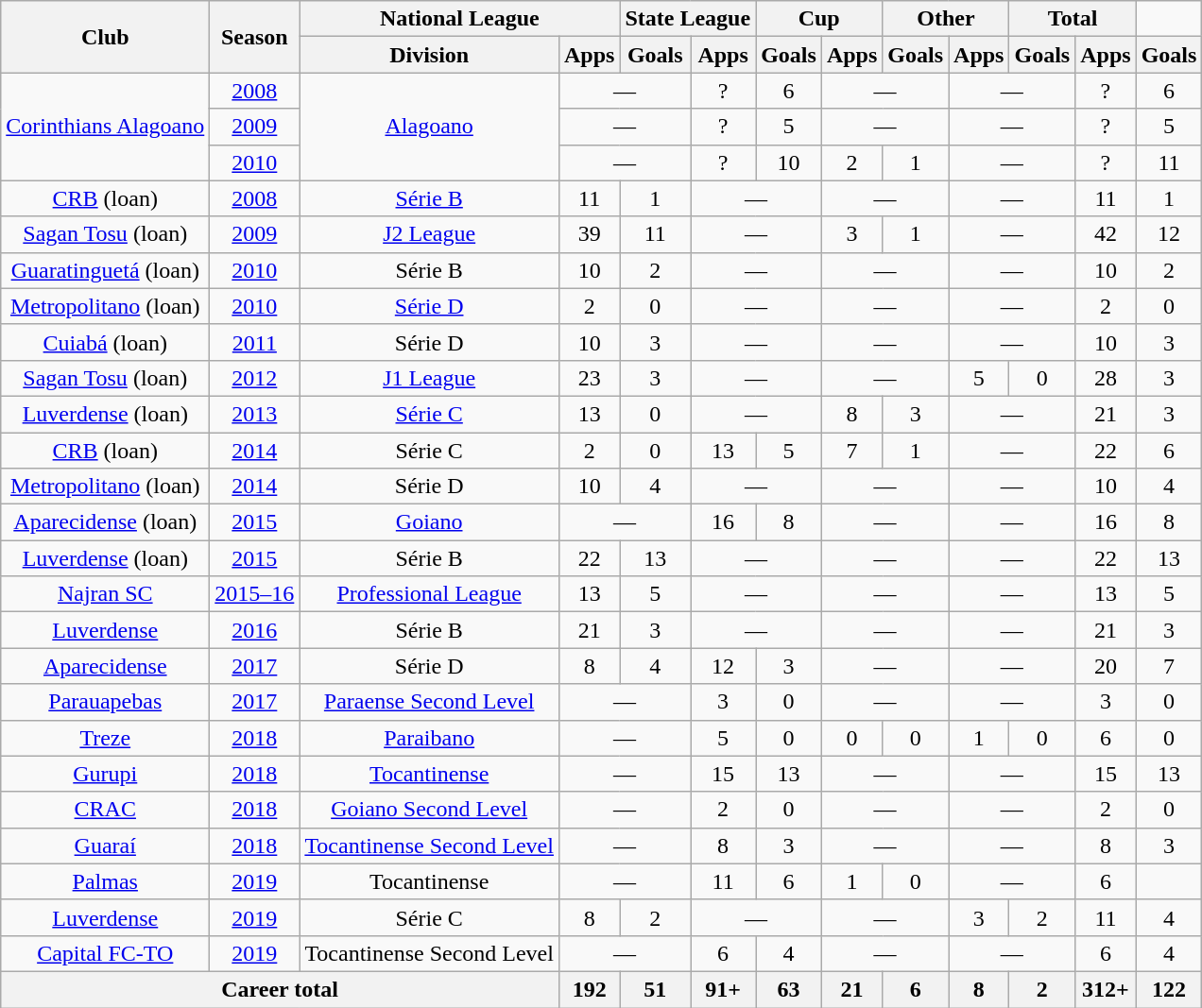<table class="wikitable" style="text-align:center">
<tr>
<th rowspan="2">Club</th>
<th rowspan="2">Season</th>
<th colspan="2">National League</th>
<th colspan="2">State League</th>
<th colspan="2">Cup</th>
<th colspan="2">Other</th>
<th colspan="2">Total</th>
</tr>
<tr>
<th>Division</th>
<th>Apps</th>
<th>Goals</th>
<th>Apps</th>
<th>Goals</th>
<th>Apps</th>
<th>Goals</th>
<th>Apps</th>
<th>Goals</th>
<th>Apps</th>
<th>Goals</th>
</tr>
<tr>
<td rowspan="3"><a href='#'>Corinthians Alagoano</a></td>
<td><a href='#'>2008</a></td>
<td rowspan="3"><a href='#'>Alagoano</a></td>
<td colspan="2">—</td>
<td>?</td>
<td>6</td>
<td colspan="2">—</td>
<td colspan="2">—</td>
<td>?</td>
<td>6</td>
</tr>
<tr>
<td><a href='#'>2009</a></td>
<td colspan="2">—</td>
<td>?</td>
<td>5</td>
<td colspan="2">—</td>
<td colspan="2">—</td>
<td>?</td>
<td>5</td>
</tr>
<tr>
<td><a href='#'>2010</a></td>
<td colspan="2">—</td>
<td>?</td>
<td>10</td>
<td>2</td>
<td>1</td>
<td colspan="2">—</td>
<td>?</td>
<td>11</td>
</tr>
<tr>
<td><a href='#'>CRB</a> (loan)</td>
<td><a href='#'>2008</a></td>
<td><a href='#'>Série B</a></td>
<td>11</td>
<td>1</td>
<td colspan="2">—</td>
<td colspan="2">—</td>
<td colspan="2">—</td>
<td>11</td>
<td>1</td>
</tr>
<tr>
<td><a href='#'>Sagan Tosu</a> (loan)</td>
<td><a href='#'>2009</a></td>
<td><a href='#'>J2 League</a></td>
<td>39</td>
<td>11</td>
<td colspan="2">—</td>
<td>3</td>
<td>1</td>
<td colspan="2">—</td>
<td>42</td>
<td>12</td>
</tr>
<tr>
<td><a href='#'>Guaratinguetá</a> (loan)</td>
<td><a href='#'>2010</a></td>
<td>Série B</td>
<td>10</td>
<td>2</td>
<td colspan="2">—</td>
<td colspan="2">—</td>
<td colspan="2">—</td>
<td>10</td>
<td>2</td>
</tr>
<tr>
<td><a href='#'>Metropolitano</a> (loan)</td>
<td><a href='#'>2010</a></td>
<td><a href='#'>Série D</a></td>
<td>2</td>
<td>0</td>
<td colspan="2">—</td>
<td colspan="2">—</td>
<td colspan="2">—</td>
<td>2</td>
<td>0</td>
</tr>
<tr>
<td><a href='#'>Cuiabá</a> (loan)</td>
<td><a href='#'>2011</a></td>
<td>Série D</td>
<td>10</td>
<td>3</td>
<td colspan="2">—</td>
<td colspan="2">—</td>
<td colspan="2">—</td>
<td>10</td>
<td>3</td>
</tr>
<tr>
<td><a href='#'>Sagan Tosu</a> (loan)</td>
<td><a href='#'>2012</a></td>
<td><a href='#'>J1 League</a></td>
<td>23</td>
<td>3</td>
<td colspan="2">—</td>
<td colspan="2">—</td>
<td>5</td>
<td>0</td>
<td>28</td>
<td>3</td>
</tr>
<tr>
<td><a href='#'>Luverdense</a> (loan)</td>
<td><a href='#'>2013</a></td>
<td><a href='#'>Série C</a></td>
<td>13</td>
<td>0</td>
<td colspan="2">—</td>
<td>8</td>
<td>3</td>
<td colspan="2">—</td>
<td>21</td>
<td>3</td>
</tr>
<tr>
<td><a href='#'>CRB</a> (loan)</td>
<td><a href='#'>2014</a></td>
<td>Série C</td>
<td>2</td>
<td>0</td>
<td>13</td>
<td>5</td>
<td>7</td>
<td>1</td>
<td colspan="2">—</td>
<td>22</td>
<td>6</td>
</tr>
<tr>
<td><a href='#'>Metropolitano</a> (loan)</td>
<td><a href='#'>2014</a></td>
<td>Série D</td>
<td>10</td>
<td>4</td>
<td colspan="2">—</td>
<td colspan="2">—</td>
<td colspan="2">—</td>
<td>10</td>
<td>4</td>
</tr>
<tr>
<td><a href='#'>Aparecidense</a> (loan)</td>
<td><a href='#'>2015</a></td>
<td><a href='#'>Goiano</a></td>
<td colspan="2">—</td>
<td>16</td>
<td>8</td>
<td colspan="2">—</td>
<td colspan="2">—</td>
<td>16</td>
<td>8</td>
</tr>
<tr>
<td><a href='#'>Luverdense</a> (loan)</td>
<td><a href='#'>2015</a></td>
<td>Série B</td>
<td>22</td>
<td>13</td>
<td colspan="2">—</td>
<td colspan="2">—</td>
<td colspan="2">—</td>
<td>22</td>
<td>13</td>
</tr>
<tr>
<td><a href='#'>Najran SC</a></td>
<td><a href='#'>2015–16</a></td>
<td><a href='#'>Professional League</a></td>
<td>13</td>
<td>5</td>
<td colspan="2">—</td>
<td colspan="2">—</td>
<td colspan="2">—</td>
<td>13</td>
<td>5</td>
</tr>
<tr>
<td><a href='#'>Luverdense</a></td>
<td><a href='#'>2016</a></td>
<td>Série B</td>
<td>21</td>
<td>3</td>
<td colspan="2">—</td>
<td colspan="2">—</td>
<td colspan="2">—</td>
<td>21</td>
<td>3</td>
</tr>
<tr>
<td><a href='#'>Aparecidense</a></td>
<td><a href='#'>2017</a></td>
<td>Série D</td>
<td>8</td>
<td>4</td>
<td>12</td>
<td>3</td>
<td colspan="2">—</td>
<td colspan="2">—</td>
<td>20</td>
<td>7</td>
</tr>
<tr>
<td><a href='#'>Parauapebas</a></td>
<td><a href='#'>2017</a></td>
<td><a href='#'>Paraense Second Level</a></td>
<td colspan="2">—</td>
<td>3</td>
<td>0</td>
<td colspan="2">—</td>
<td colspan="2">—</td>
<td>3</td>
<td>0</td>
</tr>
<tr>
<td><a href='#'>Treze</a></td>
<td><a href='#'>2018</a></td>
<td><a href='#'>Paraibano</a></td>
<td colspan="2">—</td>
<td>5</td>
<td>0</td>
<td>0</td>
<td>0</td>
<td>1</td>
<td>0</td>
<td>6</td>
<td>0</td>
</tr>
<tr>
<td><a href='#'>Gurupi</a></td>
<td><a href='#'>2018</a></td>
<td><a href='#'>Tocantinense</a></td>
<td colspan="2">—</td>
<td>15</td>
<td>13</td>
<td colspan="2">—</td>
<td colspan="2">—</td>
<td>15</td>
<td>13</td>
</tr>
<tr>
<td><a href='#'>CRAC</a></td>
<td><a href='#'>2018</a></td>
<td><a href='#'>Goiano Second Level</a></td>
<td colspan="2">—</td>
<td>2</td>
<td>0</td>
<td colspan="2">—</td>
<td colspan="2">—</td>
<td>2</td>
<td>0</td>
</tr>
<tr>
<td><a href='#'>Guaraí</a></td>
<td><a href='#'>2018</a></td>
<td><a href='#'>Tocantinense Second Level</a></td>
<td colspan="2">—</td>
<td>8</td>
<td>3</td>
<td colspan="2">—</td>
<td colspan="2">—</td>
<td>8</td>
<td>3</td>
</tr>
<tr>
<td><a href='#'>Palmas</a></td>
<td><a href='#'>2019</a></td>
<td>Tocantinense</td>
<td colspan="2">—</td>
<td>11</td>
<td>6</td>
<td>1</td>
<td>0</td>
<td colspan="2">—</td>
<td 11>6</td>
</tr>
<tr>
<td><a href='#'>Luverdense</a></td>
<td><a href='#'>2019</a></td>
<td>Série C</td>
<td>8</td>
<td>2</td>
<td colspan="2">—</td>
<td colspan="2">—</td>
<td>3</td>
<td>2</td>
<td>11</td>
<td>4</td>
</tr>
<tr>
<td><a href='#'>Capital FC-TO</a></td>
<td><a href='#'>2019</a></td>
<td>Tocantinense Second Level</td>
<td colspan="2">—</td>
<td>6</td>
<td>4</td>
<td colspan="2">—</td>
<td colspan="2">—</td>
<td>6</td>
<td>4</td>
</tr>
<tr>
<th colspan="3">Career total</th>
<th>192</th>
<th>51</th>
<th>91+</th>
<th>63</th>
<th>21</th>
<th>6</th>
<th>8</th>
<th>2</th>
<th>312+</th>
<th>122</th>
</tr>
</table>
